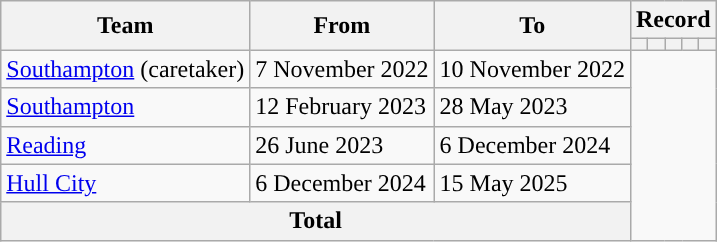<table class=wikitable style="text-align: center">
<tr>
<th rowspan=2>Team</th>
<th rowspan=2>From</th>
<th rowspan=2>To</th>
<th colspan=5>Record</th>
</tr>
<tr>
<th></th>
<th></th>
<th></th>
<th></th>
<th></th>
</tr>
<tr>
<td align="left"><a href='#'>Southampton</a> (caretaker)</td>
<td align="left">7 November 2022</td>
<td align="left">10 November 2022<br></td>
</tr>
<tr>
<td align="left"><a href='#'>Southampton</a></td>
<td align="left">12 February 2023</td>
<td align="left">28 May 2023<br></td>
</tr>
<tr>
<td align=left><a href='#'>Reading</a></td>
<td align=left>26 June 2023</td>
<td align=left>6 December 2024<br></td>
</tr>
<tr>
<td align="left"><a href='#'>Hull City</a></td>
<td align=left>6 December 2024</td>
<td align=left>15 May 2025<br></td>
</tr>
<tr>
<th colspan=3>Total<br></th>
</tr>
</table>
